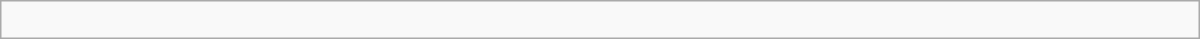<table width="800" class="wikitable">
<tr>
<td><br></td>
</tr>
</table>
